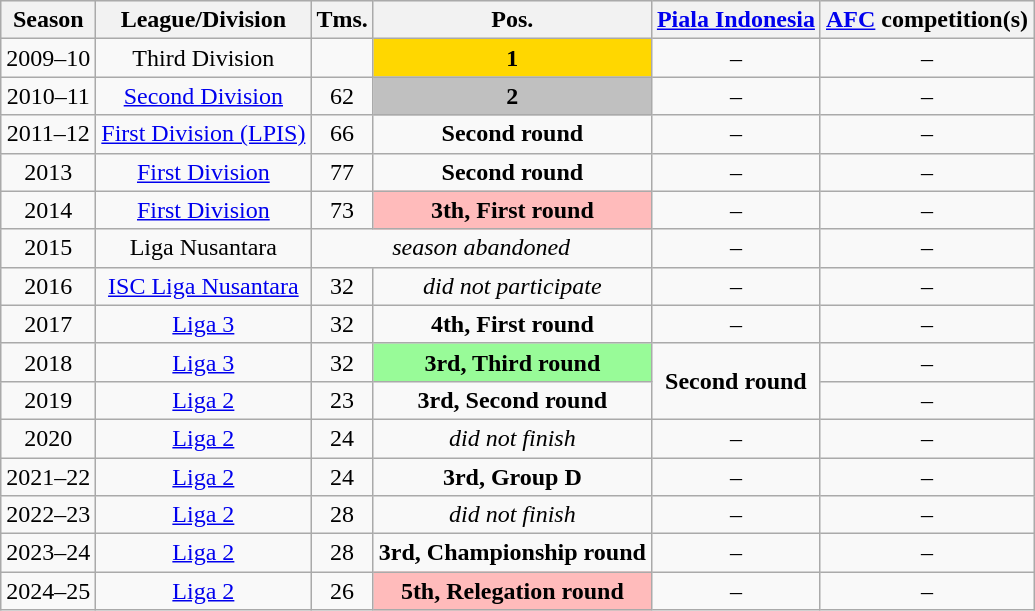<table class="wikitable" style="text-align:center">
<tr style="background:#efefef;">
<th>Season</th>
<th>League/Division</th>
<th>Tms.</th>
<th>Pos.</th>
<th><a href='#'>Piala Indonesia</a></th>
<th><a href='#'>AFC</a> competition(s)</th>
</tr>
<tr>
<td>2009–10</td>
<td>Third Division</td>
<td></td>
<td style="background: gold;"><strong>1</strong></td>
<td>–</td>
<td>–</td>
</tr>
<tr>
<td>2010–11</td>
<td><a href='#'>Second Division</a></td>
<td>62</td>
<td style="background: silver;"><strong>2</strong></td>
<td>–</td>
<td>–</td>
</tr>
<tr>
<td>2011–12</td>
<td><a href='#'>First Division (LPIS)</a></td>
<td>66</td>
<td><strong>Second round</strong></td>
<td>–</td>
<td>–</td>
</tr>
<tr>
<td>2013</td>
<td><a href='#'>First Division</a></td>
<td>77</td>
<td><strong>Second round</strong></td>
<td>–</td>
<td>–</td>
</tr>
<tr>
<td>2014</td>
<td><a href='#'>First Division</a></td>
<td>73</td>
<td style="background: #FFBBBB;"><strong>3th, First round</strong></td>
<td>–</td>
<td>–</td>
</tr>
<tr>
<td>2015</td>
<td>Liga Nusantara</td>
<td colspan="2"><em>season abandoned</em></td>
<td>–</td>
<td>–</td>
</tr>
<tr>
<td>2016</td>
<td><a href='#'>ISC Liga Nusantara</a></td>
<td>32</td>
<td><em>did not participate</em></td>
<td>–</td>
<td>–</td>
</tr>
<tr>
<td>2017</td>
<td><a href='#'>Liga 3</a></td>
<td>32</td>
<td><strong>4th, First round</strong></td>
<td>–</td>
<td>–</td>
</tr>
<tr>
<td>2018</td>
<td><a href='#'>Liga 3</a></td>
<td>32</td>
<td style="background: palegreen;"><strong>3rd, Third round</strong></td>
<td rowspan="2"><strong>Second round</strong></td>
<td>–</td>
</tr>
<tr>
<td>2019</td>
<td><a href='#'>Liga 2</a></td>
<td>23</td>
<td><strong>3rd, Second round</strong></td>
<td>–</td>
</tr>
<tr>
<td>2020</td>
<td><a href='#'>Liga 2</a></td>
<td>24</td>
<td><em>did not finish</em></td>
<td>–</td>
<td>–</td>
</tr>
<tr>
<td>2021–22</td>
<td><a href='#'>Liga 2</a></td>
<td>24</td>
<td><strong>3rd, Group D</strong></td>
<td>–</td>
<td>–</td>
</tr>
<tr>
<td>2022–23</td>
<td><a href='#'>Liga 2</a></td>
<td>28</td>
<td><em>did not finish</em></td>
<td>–</td>
<td>–</td>
</tr>
<tr>
<td>2023–24</td>
<td><a href='#'>Liga 2</a></td>
<td>28</td>
<td><strong>3rd, Championship round</strong></td>
<td>–</td>
<td>–</td>
</tr>
<tr>
<td>2024–25</td>
<td><a href='#'>Liga 2</a></td>
<td>26</td>
<td style="background: #FFBBBB;"><strong>5th, Relegation round</strong></td>
<td>–</td>
<td>–</td>
</tr>
</table>
